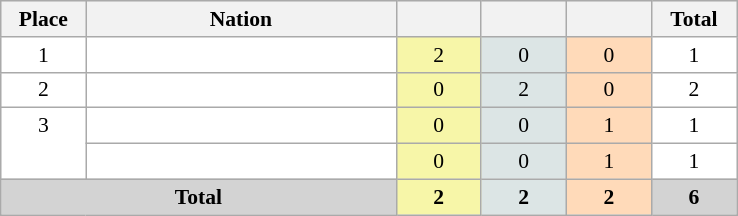<table class=wikitable style="border:1px solid #AAAAAA;font-size:90%">
<tr bgcolor="#EFEFEF">
<th width=50>Place</th>
<th width=200>Nation</th>
<th width=50></th>
<th width=50></th>
<th width=50></th>
<th width=50>Total</th>
</tr>
<tr align="center" valign="top" bgcolor="#FFFFFF">
<td>1</td>
<td align="left"></td>
<td style="background:#F7F6A8;">2</td>
<td style="background:#DCE5E5;">0</td>
<td style="background:#FFDAB9;">0</td>
<td>1</td>
</tr>
<tr align="center" valign="top" bgcolor="#FFFFFF">
<td>2</td>
<td align="left"></td>
<td style="background:#F7F6A8;">0</td>
<td style="background:#DCE5E5;">2</td>
<td style="background:#FFDAB9;">0</td>
<td>2</td>
</tr>
<tr align="center" valign="top" bgcolor="#FFFFFF">
<td rowspan="2" valign="center">3</td>
<td align="left"></td>
<td style="background:#F7F6A8;">0</td>
<td style="background:#DCE5E5;">0</td>
<td style="background:#FFDAB9;">1</td>
<td>1</td>
</tr>
<tr align="center" valign="top" bgcolor="#FFFFFF">
<td align="left"></td>
<td style="background:#F7F6A8;">0</td>
<td style="background:#DCE5E5;">0</td>
<td style="background:#FFDAB9;">1</td>
<td>1</td>
</tr>
<tr align="center">
<td colspan="2" bgcolor=D3D3D3><strong>Total</strong></td>
<td style="background:#F7F6A8;"><strong>2</strong></td>
<td style="background:#DCE5E5;"><strong>2</strong></td>
<td style="background:#FFDAB9;"><strong>2</strong></td>
<td bgcolor=D3D3D3><strong>6</strong></td>
</tr>
</table>
